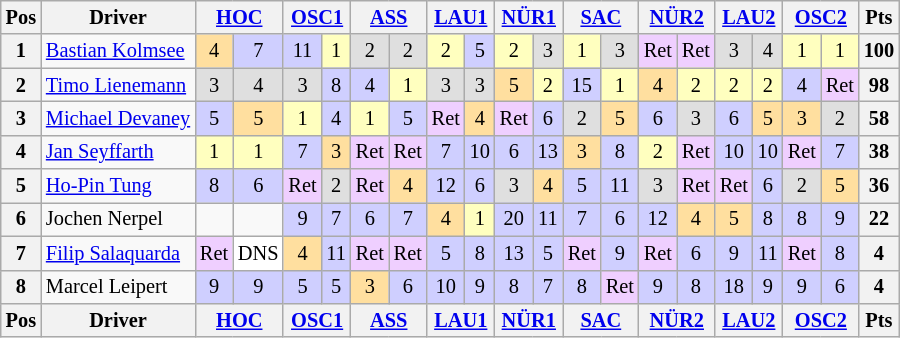<table class="wikitable" style="font-size: 85%; text-align:center">
<tr valign="top">
<th valign="middle">Pos</th>
<th valign="middle">Driver</th>
<th colspan=2><a href='#'>HOC</a></th>
<th colspan=2><a href='#'>OSC1</a></th>
<th colspan=2><a href='#'>ASS</a></th>
<th colspan=2><a href='#'>LAU1</a></th>
<th colspan=2><a href='#'>NÜR1</a></th>
<th colspan=2><a href='#'>SAC</a></th>
<th colspan=2><a href='#'>NÜR2</a></th>
<th colspan=2><a href='#'>LAU2</a></th>
<th colspan=2><a href='#'>OSC2</a></th>
<th valign="middle">Pts</th>
</tr>
<tr>
<th>1</th>
<td align=left> <a href='#'>Bastian Kolmsee</a></td>
<td style="background:#FFDF9F;">4</td>
<td style="background:#CFCFFF;">7</td>
<td style="background:#CFCFFF;">11</td>
<td style="background:#FFFFBF;">1</td>
<td style="background:#DFDFDF;">2</td>
<td style="background:#DFDFDF;">2</td>
<td style="background:#FFFFBF;">2</td>
<td style="background:#CFCFFF;">5</td>
<td style="background:#FFFFBF;">2</td>
<td style="background:#DFDFDF;">3</td>
<td style="background:#FFFFBF;">1</td>
<td style="background:#DFDFDF;">3</td>
<td style="background:#EFCFFF;">Ret</td>
<td style="background:#EFCFFF;">Ret</td>
<td style="background:#DFDFDF;">3</td>
<td style="background:#DFDFDF;">4</td>
<td style="background:#FFFFBF;">1</td>
<td style="background:#FFFFBF;">1</td>
<th>100</th>
</tr>
<tr>
<th>2</th>
<td align=left> <a href='#'>Timo Lienemann</a></td>
<td style="background:#DFDFDF;">3</td>
<td style="background:#DFDFDF;">4</td>
<td style="background:#DFDFDF;">3</td>
<td style="background:#CFCFFF;">8</td>
<td style="background:#CFCFFF;">4</td>
<td style="background:#FFFFBF;">1</td>
<td style="background:#DFDFDF;">3</td>
<td style="background:#DFDFDF;">3</td>
<td style="background:#FFDF9F;">5</td>
<td style="background:#FFFFBF;">2</td>
<td style="background:#CFCFFF;">15</td>
<td style="background:#FFFFBF;">1</td>
<td style="background:#FFDF9F;">4</td>
<td style="background:#FFFFBF;">2</td>
<td style="background:#FFFFBF;">2</td>
<td style="background:#FFFFBF;">2</td>
<td style="background:#CFCFFF;">4</td>
<td style="background:#EFCFFF;">Ret</td>
<th>98</th>
</tr>
<tr>
<th>3</th>
<td align=left nowrap> <a href='#'>Michael Devaney</a></td>
<td style="background:#CFCFFF;">5</td>
<td style="background:#FFDF9F;">5</td>
<td style="background:#FFFFBF;">1</td>
<td style="background:#CFCFFF;">4</td>
<td style="background:#FFFFBF;">1</td>
<td style="background:#CFCFFF;">5</td>
<td style="background:#EFCFFF;">Ret</td>
<td style="background:#FFDF9F;">4</td>
<td style="background:#EFCFFF;">Ret</td>
<td style="background:#CFCFFF;">6</td>
<td style="background:#DFDFDF;">2</td>
<td style="background:#FFDF9F;">5</td>
<td style="background:#CFCFFF;">6</td>
<td style="background:#DFDFDF;">3</td>
<td style="background:#CFCFFF;">6</td>
<td style="background:#FFDF9F;">5</td>
<td style="background:#FFDF9F;">3</td>
<td style="background:#DFDFDF;">2</td>
<th>58</th>
</tr>
<tr>
<th>4</th>
<td align=left> <a href='#'>Jan Seyffarth</a></td>
<td style="background:#FFFFBF;">1</td>
<td style="background:#FFFFBF;">1</td>
<td style="background:#CFCFFF;">7</td>
<td style="background:#FFDF9F;">3</td>
<td style="background:#EFCFFF;">Ret</td>
<td style="background:#EFCFFF;">Ret</td>
<td style="background:#CFCFFF;">7</td>
<td style="background:#CFCFFF;">10</td>
<td style="background:#CFCFFF;">6</td>
<td style="background:#CFCFFF;">13</td>
<td style="background:#FFDF9F;">3</td>
<td style="background:#CFCFFF;">8</td>
<td style="background:#FFFFBF;">2</td>
<td style="background:#EFCFFF;">Ret</td>
<td style="background:#CFCFFF;">10</td>
<td style="background:#CFCFFF;">10</td>
<td style="background:#EFCFFF;">Ret</td>
<td style="background:#CFCFFF;">7</td>
<th>38</th>
</tr>
<tr>
<th>5</th>
<td align=left> <a href='#'>Ho-Pin Tung</a></td>
<td style="background:#CFCFFF;">8</td>
<td style="background:#CFCFFF;">6</td>
<td style="background:#EFCFFF;">Ret</td>
<td style="background:#DFDFDF;">2</td>
<td style="background:#EFCFFF;">Ret</td>
<td style="background:#FFDF9F;">4</td>
<td style="background:#CFCFFF;">12</td>
<td style="background:#CFCFFF;">6</td>
<td style="background:#DFDFDF;">3</td>
<td style="background:#FFDF9F;">4</td>
<td style="background:#CFCFFF;">5</td>
<td style="background:#CFCFFF;">11</td>
<td style="background:#DFDFDF;">3</td>
<td style="background:#EFCFFF;">Ret</td>
<td style="background:#EFCFFF;">Ret</td>
<td style="background:#CFCFFF;">6</td>
<td style="background:#DFDFDF;">2</td>
<td style="background:#FFDF9F;">5</td>
<th>36</th>
</tr>
<tr>
<th>6</th>
<td align=left> Jochen Nerpel</td>
<td></td>
<td></td>
<td style="background:#CFCFFF;">9</td>
<td style="background:#CFCFFF;">7</td>
<td style="background:#CFCFFF;">6</td>
<td style="background:#CFCFFF;">7</td>
<td style="background:#FFDF9F;">4</td>
<td style="background:#FFFFBF;">1</td>
<td style="background:#CFCFFF;">20</td>
<td style="background:#CFCFFF;">11</td>
<td style="background:#CFCFFF;">7</td>
<td style="background:#CFCFFF;">6</td>
<td style="background:#CFCFFF;">12</td>
<td style="background:#FFDF9F;">4</td>
<td style="background:#FFDF9F;">5</td>
<td style="background:#CFCFFF;">8</td>
<td style="background:#CFCFFF;">8</td>
<td style="background:#CFCFFF;">9</td>
<th>22</th>
</tr>
<tr>
<th>7</th>
<td align=left> <a href='#'>Filip Salaquarda</a></td>
<td style="background:#EFCFFF;">Ret</td>
<td style="background:#FFFFFF;">DNS</td>
<td style="background:#FFDF9F;">4</td>
<td style="background:#CFCFFF;">11</td>
<td style="background:#EFCFFF;">Ret</td>
<td style="background:#EFCFFF;">Ret</td>
<td style="background:#CFCFFF;">5</td>
<td style="background:#CFCFFF;">8</td>
<td style="background:#CFCFFF;">13</td>
<td style="background:#CFCFFF;">5</td>
<td style="background:#EFCFFF;">Ret</td>
<td style="background:#CFCFFF;">9</td>
<td style="background:#EFCFFF;">Ret</td>
<td style="background:#CFCFFF;">6</td>
<td style="background:#CFCFFF;">9</td>
<td style="background:#CFCFFF;">11</td>
<td style="background:#EFCFFF;">Ret</td>
<td style="background:#CFCFFF;">8</td>
<th>4</th>
</tr>
<tr>
<th>8</th>
<td align=left> Marcel Leipert</td>
<td style="background:#CFCFFF;">9</td>
<td style="background:#CFCFFF;">9</td>
<td style="background:#CFCFFF;">5</td>
<td style="background:#CFCFFF;">5</td>
<td style="background:#FFDF9F;">3</td>
<td style="background:#CFCFFF;">6</td>
<td style="background:#CFCFFF;">10</td>
<td style="background:#CFCFFF;">9</td>
<td style="background:#CFCFFF;">8</td>
<td style="background:#CFCFFF;">7</td>
<td style="background:#CFCFFF;">8</td>
<td style="background:#EFCFFF;">Ret</td>
<td style="background:#CFCFFF;">9</td>
<td style="background:#CFCFFF;">8</td>
<td style="background:#CFCFFF;">18</td>
<td style="background:#CFCFFF;">9</td>
<td style="background:#CFCFFF;">9</td>
<td style="background:#CFCFFF;">6</td>
<th>4</th>
</tr>
<tr valign="top">
<th valign="middle">Pos</th>
<th valign="middle">Driver</th>
<th colspan=2><a href='#'>HOC</a></th>
<th colspan=2><a href='#'>OSC1</a></th>
<th colspan=2><a href='#'>ASS</a></th>
<th colspan=2><a href='#'>LAU1</a></th>
<th colspan=2><a href='#'>NÜR1</a></th>
<th colspan=2><a href='#'>SAC</a></th>
<th colspan=2><a href='#'>NÜR2</a></th>
<th colspan=2><a href='#'>LAU2</a></th>
<th colspan=2><a href='#'>OSC2</a></th>
<th valign="middle">Pts</th>
</tr>
</table>
